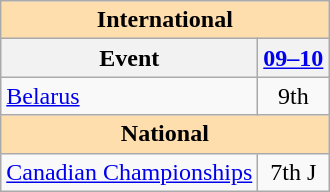<table class="wikitable" style="text-align:center">
<tr>
<th style="background-color: #ffdead; " colspan=2 align=center>International</th>
</tr>
<tr>
<th>Event</th>
<th><a href='#'>09–10</a></th>
</tr>
<tr>
<td align=left> <a href='#'>Belarus</a></td>
<td>9th</td>
</tr>
<tr>
<th style="background-color: #ffdead; " colspan=2 align=center>National</th>
</tr>
<tr>
<td align=left><a href='#'>Canadian Championships</a></td>
<td>7th J</td>
</tr>
</table>
